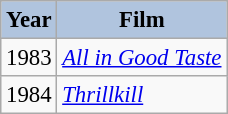<table class="wikitable" style="font-size:95%;">
<tr>
<th style="background:#B0C4DE;">Year</th>
<th style="background:#B0C4DE;">Film</th>
</tr>
<tr>
<td>1983</td>
<td><em><a href='#'>All in Good Taste</a></em></td>
</tr>
<tr>
<td>1984</td>
<td><em><a href='#'>Thrillkill</a></em></td>
</tr>
</table>
